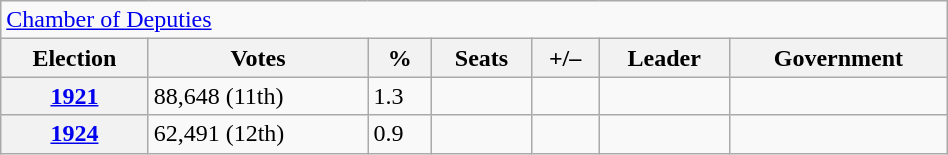<table class="wikitable" style="width:50%; border:1px #aaf solid;">
<tr>
<td colspan=7><a href='#'>Chamber of Deputies</a></td>
</tr>
<tr>
<th>Election</th>
<th>Votes</th>
<th>%</th>
<th>Seats</th>
<th>+/–</th>
<th>Leader</th>
<th>Government</th>
</tr>
<tr>
<th><a href='#'>1921</a></th>
<td>88,648 (11th)</td>
<td>1.3</td>
<td></td>
<td></td>
<td></td>
<td></td>
</tr>
<tr>
<th><a href='#'>1924</a></th>
<td>62,491 (12th)</td>
<td>0.9</td>
<td></td>
<td></td>
<td></td>
<td></td>
</tr>
</table>
